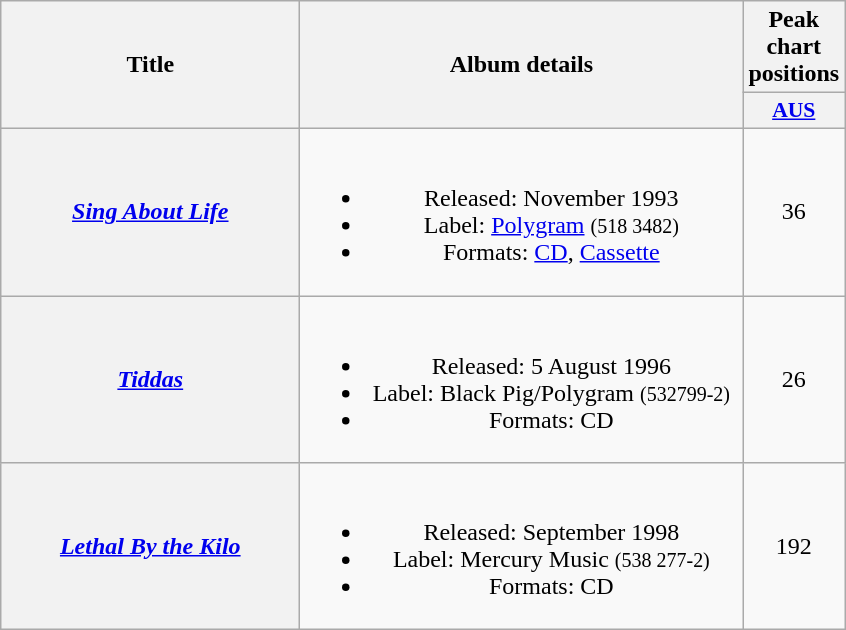<table class="wikitable plainrowheaders" style="text-align:center;">
<tr>
<th scope="col" rowspan="2" style="width:12em;">Title</th>
<th scope="col" rowspan="2" style="width:18em;">Album details</th>
<th scope="col" colspan="1">Peak chart positions</th>
</tr>
<tr>
<th scope="col" style="width:3em;font-size:90%;"><a href='#'>AUS</a><br></th>
</tr>
<tr>
<th scope="row"><em><a href='#'>Sing About Life</a></em></th>
<td><br><ul><li>Released: November 1993</li><li>Label: <a href='#'>Polygram</a> <small>(518 3482)</small></li><li>Formats: <a href='#'>CD</a>, <a href='#'>Cassette</a></li></ul></td>
<td>36</td>
</tr>
<tr>
<th scope="row"><em><a href='#'>Tiddas</a></em></th>
<td><br><ul><li>Released: 5 August 1996</li><li>Label: Black Pig/Polygram <small>(532799-2)</small></li><li>Formats: CD</li></ul></td>
<td>26</td>
</tr>
<tr>
<th scope="row"><em><a href='#'>Lethal By the Kilo</a></em></th>
<td><br><ul><li>Released: September 1998</li><li>Label: Mercury Music <small>(538 277-2)</small></li><li>Formats: CD</li></ul></td>
<td>192</td>
</tr>
</table>
